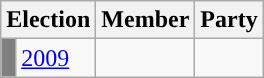<table class="wikitable">
<tr>
<th colspan="2">Election</th>
<th>Member</th>
<th>Party</th>
</tr>
<tr>
<td style="background-color: grey"></td>
<td><a href='#'>2009</a></td>
<td></td>
<td></td>
</tr>
</table>
